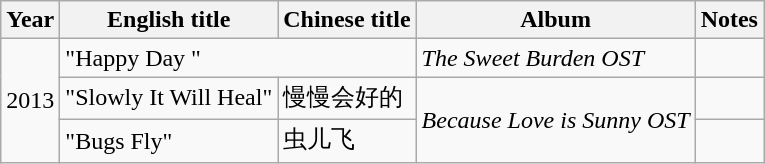<table class="wikitable">
<tr>
<th>Year</th>
<th>English title</th>
<th>Chinese title</th>
<th>Album</th>
<th>Notes</th>
</tr>
<tr>
<td rowspan=3>2013</td>
<td colspan=2>"Happy Day "</td>
<td><em>The Sweet Burden OST</em></td>
<td></td>
</tr>
<tr>
<td>"Slowly It Will Heal"</td>
<td>慢慢会好的</td>
<td rowspan=2><em>Because Love is Sunny OST</em></td>
<td></td>
</tr>
<tr>
<td>"Bugs Fly"</td>
<td>虫儿飞</td>
<td></td>
</tr>
</table>
